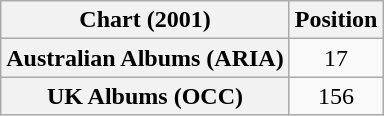<table class="wikitable sortable plainrowheaders" style="text-align:center">
<tr>
<th scope="col">Chart (2001)</th>
<th scope="col">Position</th>
</tr>
<tr>
<th scope="row">Australian Albums (ARIA)</th>
<td>17</td>
</tr>
<tr>
<th scope="row">UK Albums (OCC)</th>
<td>156</td>
</tr>
</table>
